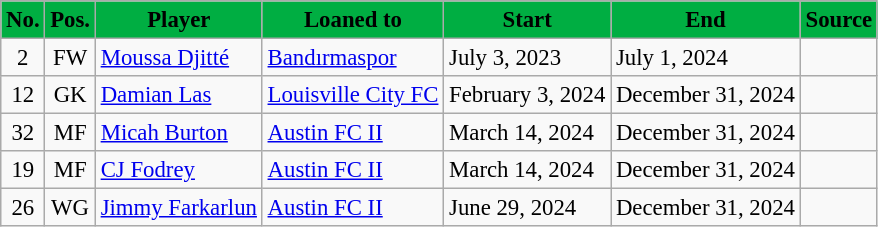<table class="wikitable sortable" style="text-align:center; font-size:95%; text-align:left;">
<tr>
<th style="background:#00AE42; color:#000000">No.</th>
<th style="background:#00AE42; color:#000000">Pos.</th>
<th style="background:#00AE42; color:#000000">Player</th>
<th style="background:#00AE42; color:#000000">Loaned to</th>
<th style="background:#00AE42; color:#000000">Start</th>
<th style="background:#00AE42; color:#000000">End</th>
<th style="background:#00AE42; color:#000000">Source</th>
</tr>
<tr>
<td align="center">2</td>
<td align="center">FW</td>
<td> <a href='#'>Moussa Djitté</a></td>
<td> <a href='#'>Bandırmaspor</a></td>
<td>July 3, 2023</td>
<td>July 1, 2024</td>
<td></td>
</tr>
<tr>
<td align="center">12</td>
<td align="center">GK</td>
<td> <a href='#'>Damian Las</a></td>
<td> <a href='#'>Louisville City FC</a></td>
<td>February 3, 2024</td>
<td>December 31, 2024</td>
<td></td>
</tr>
<tr>
<td align="center">32</td>
<td align="center">MF</td>
<td> <a href='#'>Micah Burton</a></td>
<td> <a href='#'>Austin FC II</a></td>
<td>March 14, 2024</td>
<td>December 31, 2024</td>
<td></td>
</tr>
<tr>
<td align="center">19</td>
<td align="center">MF</td>
<td> <a href='#'>CJ Fodrey</a></td>
<td> <a href='#'>Austin FC II</a></td>
<td>March 14, 2024</td>
<td>December 31, 2024</td>
<td></td>
</tr>
<tr>
<td align="center">26</td>
<td align="center">WG</td>
<td> <a href='#'>Jimmy Farkarlun</a></td>
<td> <a href='#'>Austin FC II</a></td>
<td>June 29, 2024</td>
<td>December 31, 2024</td>
<td></td>
</tr>
</table>
